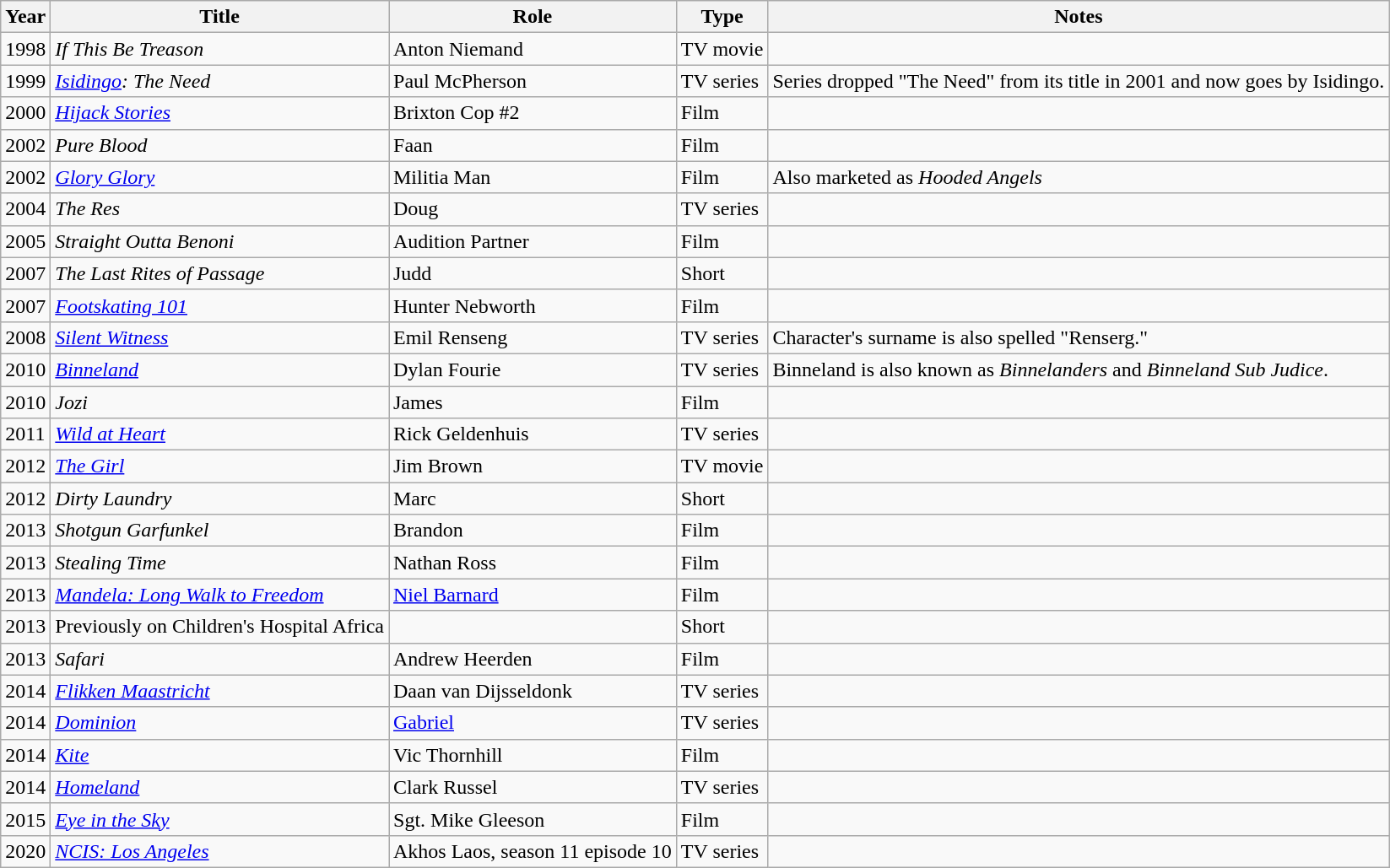<table class="wikitable">
<tr>
<th>Year</th>
<th>Title</th>
<th>Role</th>
<th>Type</th>
<th>Notes</th>
</tr>
<tr>
<td>1998</td>
<td><em>If This Be Treason</em></td>
<td>Anton Niemand</td>
<td>TV movie</td>
<td></td>
</tr>
<tr>
<td>1999</td>
<td><em><a href='#'>Isidingo</a>: The Need</em></td>
<td>Paul McPherson</td>
<td>TV series</td>
<td>Series dropped "The Need" from its title in 2001 and now goes by Isidingo.</td>
</tr>
<tr>
<td>2000</td>
<td><em><a href='#'>Hijack Stories</a></em></td>
<td>Brixton Cop #2</td>
<td>Film</td>
<td></td>
</tr>
<tr>
<td>2002</td>
<td><em>Pure Blood</em></td>
<td>Faan</td>
<td>Film</td>
<td></td>
</tr>
<tr>
<td>2002</td>
<td><em><a href='#'>Glory Glory</a></em></td>
<td>Militia Man</td>
<td>Film</td>
<td>Also marketed as <em>Hooded Angels</em></td>
</tr>
<tr>
<td>2004</td>
<td><em>The Res</em></td>
<td>Doug</td>
<td>TV series</td>
<td></td>
</tr>
<tr>
<td>2005</td>
<td><em>Straight Outta Benoni</em></td>
<td>Audition Partner</td>
<td>Film</td>
<td></td>
</tr>
<tr>
<td>2007</td>
<td><em>The Last Rites of Passage</em></td>
<td>Judd</td>
<td>Short</td>
<td></td>
</tr>
<tr>
<td>2007</td>
<td><em><a href='#'>Footskating 101</a></em></td>
<td>Hunter Nebworth</td>
<td>Film</td>
<td></td>
</tr>
<tr>
<td>2008</td>
<td><em><a href='#'>Silent Witness</a></em></td>
<td>Emil Renseng</td>
<td>TV series</td>
<td>Character's surname is also spelled "Renserg."</td>
</tr>
<tr>
<td>2010</td>
<td><em><a href='#'>Binneland</a></em></td>
<td>Dylan Fourie</td>
<td>TV series</td>
<td>Binneland is also known as <em>Binnelanders</em> and <em>Binneland Sub Judice</em>.</td>
</tr>
<tr>
<td>2010</td>
<td><em>Jozi</em></td>
<td>James</td>
<td>Film</td>
<td></td>
</tr>
<tr>
<td>2011</td>
<td><em><a href='#'>Wild at Heart</a></em></td>
<td>Rick Geldenhuis</td>
<td>TV series</td>
<td></td>
</tr>
<tr>
<td>2012</td>
<td><em><a href='#'>The Girl</a></em></td>
<td>Jim Brown</td>
<td>TV movie</td>
<td></td>
</tr>
<tr>
<td>2012</td>
<td><em>Dirty Laundry</em></td>
<td>Marc</td>
<td>Short</td>
<td></td>
</tr>
<tr>
<td>2013</td>
<td><em>Shotgun Garfunkel</em></td>
<td>Brandon</td>
<td>Film</td>
<td></td>
</tr>
<tr>
<td>2013</td>
<td><em>Stealing Time</em></td>
<td>Nathan Ross</td>
<td>Film</td>
<td></td>
</tr>
<tr>
<td>2013</td>
<td><em><a href='#'>Mandela: Long Walk to Freedom</a></em></td>
<td><a href='#'>Niel Barnard</a></td>
<td>Film</td>
<td></td>
</tr>
<tr>
<td>2013</td>
<td>Previously on Children's Hospital Africa</td>
<td></td>
<td>Short</td>
<td></td>
</tr>
<tr>
<td>2013</td>
<td><em>Safari</em></td>
<td>Andrew Heerden</td>
<td>Film</td>
<td></td>
</tr>
<tr>
<td>2014</td>
<td><em><a href='#'>Flikken Maastricht</a></em></td>
<td>Daan van Dijsseldonk</td>
<td>TV series</td>
<td></td>
</tr>
<tr>
<td>2014</td>
<td><em><a href='#'>Dominion</a></em></td>
<td><a href='#'>Gabriel</a></td>
<td>TV series</td>
<td></td>
</tr>
<tr>
<td>2014</td>
<td><em><a href='#'>Kite</a></em></td>
<td>Vic Thornhill</td>
<td>Film</td>
<td></td>
</tr>
<tr>
<td>2014</td>
<td><em><a href='#'>Homeland</a></em></td>
<td>Clark Russel</td>
<td>TV series</td>
<td></td>
</tr>
<tr>
<td>2015</td>
<td><em><a href='#'>Eye in the Sky</a></em></td>
<td>Sgt. Mike Gleeson</td>
<td>Film</td>
</tr>
<tr>
<td>2020</td>
<td><em><a href='#'>NCIS: Los Angeles</a></em></td>
<td>Akhos Laos, season 11 episode 10</td>
<td>TV series</td>
<td></td>
</tr>
</table>
